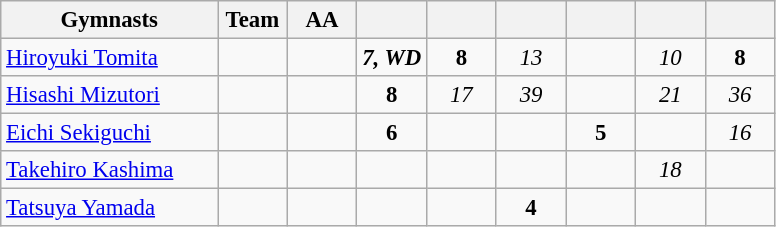<table class="wikitable sortable collapsible autocollapse plainrowheaders" style="text-align:center; font-size:95%;">
<tr>
<th width=28% class=unsortable>Gymnasts</th>
<th width=9% class=unsortable>Team</th>
<th width=9% class=unsortable>AA</th>
<th width=9% class=unsortable></th>
<th width=9% class=unsortable></th>
<th width=9% class=unsortable></th>
<th width=9% class=unsortable></th>
<th width=9% class=unsortable></th>
<th width=9% class=unsortable></th>
</tr>
<tr>
<td align=left><a href='#'>Hiroyuki Tomita</a></td>
<td></td>
<td></td>
<td><strong><em>7, WD</em></strong></td>
<td><strong>8</strong></td>
<td><em>13</em></td>
<td></td>
<td><em>10</em></td>
<td><strong>8</strong></td>
</tr>
<tr>
<td align=left><a href='#'>Hisashi Mizutori</a></td>
<td></td>
<td></td>
<td><strong>8</strong></td>
<td><em>17</em></td>
<td><em>39</em></td>
<td></td>
<td><em>21</em></td>
<td><em>36</em></td>
</tr>
<tr>
<td align=left><a href='#'>Eichi Sekiguchi</a></td>
<td></td>
<td></td>
<td><strong>6</strong></td>
<td></td>
<td></td>
<td><strong>5</strong></td>
<td></td>
<td><em>16</em></td>
</tr>
<tr>
<td align=left><a href='#'>Takehiro Kashima</a></td>
<td></td>
<td></td>
<td></td>
<td></td>
<td></td>
<td></td>
<td><em>18</em></td>
<td></td>
</tr>
<tr>
<td align=left><a href='#'>Tatsuya Yamada</a></td>
<td></td>
<td></td>
<td></td>
<td></td>
<td><strong>4</strong></td>
<td></td>
<td></td>
<td></td>
</tr>
</table>
